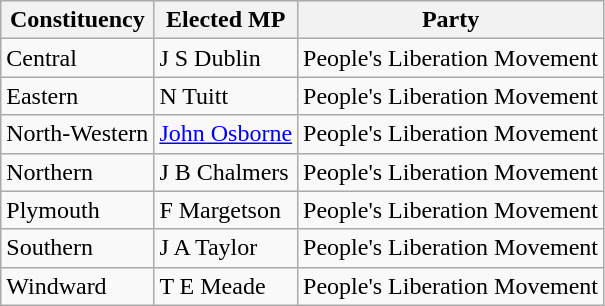<table class=wikitable style=text-align:left>
<tr>
<th>Constituency</th>
<th>Elected MP</th>
<th>Party</th>
</tr>
<tr>
<td>Central</td>
<td>J S Dublin</td>
<td>People's Liberation Movement</td>
</tr>
<tr>
<td>Eastern</td>
<td>N Tuitt</td>
<td>People's Liberation Movement</td>
</tr>
<tr>
<td>North-Western</td>
<td><a href='#'>John Osborne</a></td>
<td>People's Liberation Movement</td>
</tr>
<tr>
<td>Northern</td>
<td>J B Chalmers</td>
<td>People's Liberation Movement</td>
</tr>
<tr>
<td>Plymouth</td>
<td>F Margetson</td>
<td>People's Liberation Movement</td>
</tr>
<tr>
<td>Southern</td>
<td>J A Taylor</td>
<td>People's Liberation Movement</td>
</tr>
<tr>
<td>Windward</td>
<td>T E Meade</td>
<td>People's Liberation Movement</td>
</tr>
</table>
